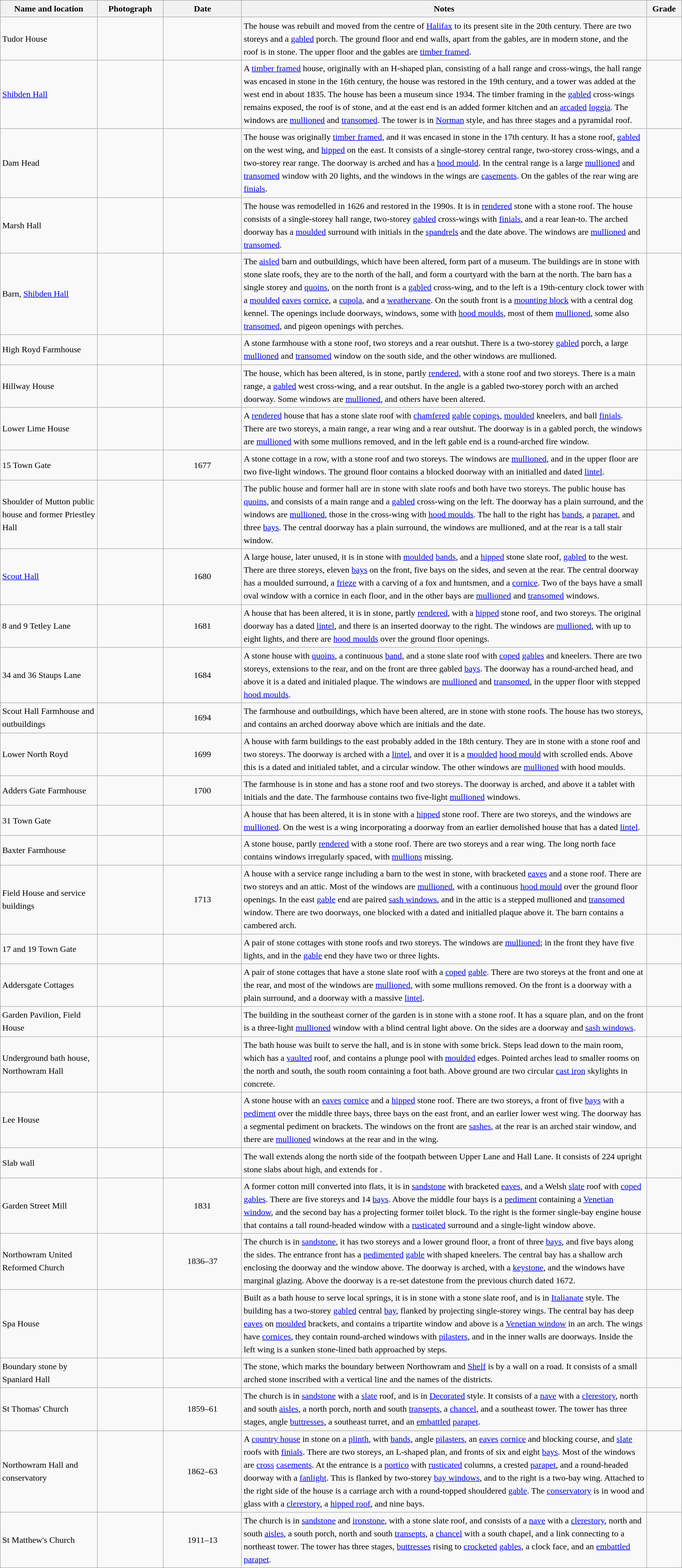<table class="wikitable sortable plainrowheaders" style="width:100%; border:0; text-align:left; line-height:150%;">
<tr>
<th scope="col" style="width:150px">Name and location</th>
<th scope="col" style="width:100px" class="unsortable">Photograph</th>
<th scope="col" style="width:120px">Date</th>
<th scope="col" style="width:650px" class="unsortable">Notes</th>
<th scope="col" style="width:50px">Grade</th>
</tr>
<tr>
<td>Tudor House<br><small></small></td>
<td></td>
<td align="center"></td>
<td>The house was rebuilt and moved from the centre of <a href='#'>Halifax</a> to its present site in the 20th century. There are two storeys and a <a href='#'>gabled</a> porch. The ground floor and end walls, apart from the gables, are in modern stone, and the roof is in stone. The upper floor and the gables are <a href='#'>timber framed</a>.</td>
<td align="center" ></td>
</tr>
<tr>
<td><a href='#'>Shibden Hall</a><br><small></small></td>
<td></td>
<td align="center"></td>
<td>A <a href='#'>timber framed</a> house, originally with an H-shaped plan, consisting of a hall range and cross-wings, the hall range was encased in stone in the 16th century, the house was restored in the 19th century, and a tower was added at the west end in about 1835. The house has been a museum since 1934. The timber framing in the <a href='#'>gabled</a> cross-wings remains exposed, the roof is of stone, and at the east end is an added former kitchen and an <a href='#'>arcaded</a> <a href='#'>loggia</a>. The windows are <a href='#'>mullioned</a> and <a href='#'>transomed</a>. The tower is in <a href='#'>Norman</a> style, and has three stages and a pyramidal roof.</td>
<td align="center" ></td>
</tr>
<tr>
<td>Dam Head<br><small></small></td>
<td></td>
<td align="center"></td>
<td>The house was originally <a href='#'>timber framed</a>, and it was encased in stone in the 17th century. It has a stone roof, <a href='#'>gabled</a> on the west wing, and <a href='#'>hipped</a> on the east. It consists of a single-storey central range, two-storey cross-wings, and a two-storey rear range. The doorway is arched and has a <a href='#'>hood mould</a>. In the central range is a large <a href='#'>mullioned</a> and <a href='#'>transomed</a> window with 20 lights, and the windows in the wings are <a href='#'>casements</a>. On the gables of the rear wing are <a href='#'>finials</a>.</td>
<td align="center" ></td>
</tr>
<tr>
<td>Marsh Hall<br><small></small></td>
<td></td>
<td align="center"></td>
<td>The house was remodelled in 1626 and restored in the 1990s. It is in <a href='#'>rendered</a> stone with a stone roof. The house consists of a single-storey hall range, two-storey <a href='#'>gabled</a> cross-wings with <a href='#'>finials</a>, and a rear lean-to. The arched doorway has a <a href='#'>moulded</a> surround with initials in the <a href='#'>spandrels</a> and the date above. The windows are <a href='#'>mullioned</a> and <a href='#'>transomed</a>.</td>
<td align="center" ></td>
</tr>
<tr>
<td>Barn, <a href='#'>Shibden Hall</a><br><small></small></td>
<td></td>
<td align="center"></td>
<td>The <a href='#'>aisled</a> barn and outbuildings, which have been altered, form part of a museum. The buildings are in stone with stone slate roofs, they are to the north of the hall, and form a courtyard with the barn at the north. The barn has a single storey and <a href='#'>quoins</a>, on the north front is a <a href='#'>gabled</a> cross-wing, and to the left is a 19th-century clock tower with a <a href='#'>moulded</a> <a href='#'>eaves</a> <a href='#'>cornice</a>, a <a href='#'>cupola</a>, and a <a href='#'>weathervane</a>. On the south front is a <a href='#'>mounting block</a> with a central dog kennel. The openings include doorways, windows, some with <a href='#'>hood moulds</a>, most of them <a href='#'>mullioned</a>, some also <a href='#'>transomed</a>, and pigeon openings with perches.</td>
<td align="center" ></td>
</tr>
<tr>
<td>High Royd Farmhouse<br><small></small></td>
<td></td>
<td align="center"></td>
<td>A stone farmhouse with a stone roof, two storeys and a rear outshut. There is a two-storey <a href='#'>gabled</a> porch, a large <a href='#'>mullioned</a> and <a href='#'>transomed</a> window on the south side, and the other windows are mullioned.</td>
<td align="center" ></td>
</tr>
<tr>
<td>Hillway House<br><small></small></td>
<td></td>
<td align="center"></td>
<td>The house, which has been altered, is in stone, partly <a href='#'>rendered</a>, with a stone roof and two storeys. There is a main range, a <a href='#'>gabled</a> west cross-wing, and a rear outshut. In the angle is a gabled two-storey porch with an arched doorway. Some windows are <a href='#'>mullioned</a>, and others have been altered.</td>
<td align="center" ></td>
</tr>
<tr>
<td>Lower Lime House<br><small></small></td>
<td></td>
<td align="center"></td>
<td>A <a href='#'>rendered</a> house that has a stone slate roof with <a href='#'>chamfered</a> <a href='#'>gable</a> <a href='#'>copings</a>, <a href='#'>moulded</a> kneelers, and ball <a href='#'>finials</a>. There are two storeys, a main range, a rear wing and a rear outshut. The doorway is in a gabled porch, the windows are <a href='#'>mullioned</a> with some mullions removed, and in the left gable end is a round-arched fire window.</td>
<td align="center" ></td>
</tr>
<tr>
<td>15 Town Gate<br><small></small></td>
<td></td>
<td align="center">1677</td>
<td>A stone cottage in a row, with a stone roof and two storeys. The windows are <a href='#'>mullioned</a>, and in the upper floor are two five-light windows. The ground floor contains a blocked doorway with an initialled and dated <a href='#'>lintel</a>.</td>
<td align="center" ></td>
</tr>
<tr>
<td>Shoulder of Mutton public house and former Priestley Hall<br><small></small></td>
<td></td>
<td align="center"></td>
<td>The public house and former hall are in stone with slate roofs and both have two storeys. The public house has <a href='#'>quoins</a>, and consists of a main range and a <a href='#'>gabled</a> cross-wing on the left. The doorway has a plain surround, and the windows are <a href='#'>mullioned</a>, those in the cross-wing with <a href='#'>hood moulds</a>. The hall to the right has <a href='#'>bands</a>, a <a href='#'>parapet</a>, and three <a href='#'>bays</a>. The central doorway has a plain surround, the windows are mullioned, and at the rear is a tall stair window.</td>
<td align="center" ></td>
</tr>
<tr>
<td><a href='#'>Scout Hall</a><br><small></small></td>
<td></td>
<td align="center">1680</td>
<td>A large house, later unused, it is in stone with <a href='#'>moulded</a> <a href='#'>bands</a>, and a <a href='#'>hipped</a> stone slate roof, <a href='#'>gabled</a> to the west. There are three storeys, eleven <a href='#'>bays</a> on the front, five bays on the sides, and seven at the rear. The central doorway has a moulded surround, a <a href='#'>frieze</a> with a carving of a fox and huntsmen, and a <a href='#'>cornice</a>. Two of the bays have a small oval window with a cornice in each floor, and in the other bays are <a href='#'>mullioned</a> and <a href='#'>transomed</a> windows.</td>
<td align="center" ></td>
</tr>
<tr>
<td>8 and 9 Tetley Lane<br><small></small></td>
<td></td>
<td align="center">1681</td>
<td>A house that has been altered, it is in stone, partly <a href='#'>rendered</a>, with a <a href='#'>hipped</a> stone roof, and two storeys. The original doorway has a dated <a href='#'>lintel</a>, and there is an inserted doorway to the right. The windows are <a href='#'>mullioned</a>, with up to eight lights, and there are <a href='#'>hood moulds</a> over the ground floor openings.</td>
<td align="center" ></td>
</tr>
<tr>
<td>34 and 36 Staups Lane<br><small></small></td>
<td></td>
<td align="center">1684</td>
<td>A stone house with <a href='#'>quoins</a>, a continuous <a href='#'>band</a>, and a stone slate roof with <a href='#'>coped</a> <a href='#'>gables</a> and kneelers. There are two storeys, extensions to the rear, and on the front are three gabled <a href='#'>bays</a>. The doorway has a round-arched head, and above it is a dated and initialed plaque. The windows are <a href='#'>mullioned</a> and <a href='#'>transomed</a>, in the upper floor with stepped <a href='#'>hood moulds</a>.</td>
<td align="center" ></td>
</tr>
<tr>
<td>Scout Hall Farmhouse and outbuildings<br><small></small></td>
<td></td>
<td align="center">1694</td>
<td>The farmhouse and outbuildings, which have been altered, are in stone with stone roofs. The house has two storeys, and contains an arched doorway above which are initials and the date.</td>
<td align="center" ></td>
</tr>
<tr>
<td>Lower North Royd<br><small></small></td>
<td></td>
<td align="center">1699</td>
<td>A house with farm buildings to the east probably added in the 18th century. They are in stone with a stone roof and two storeys. The doorway is arched with a <a href='#'>lintel</a>, and over it is a <a href='#'>moulded</a> <a href='#'>hood mould</a> with scrolled ends. Above this is a dated and initialed tablet, and a circular window. The other windows are <a href='#'>mullioned</a> with hood moulds.</td>
<td align="center" ></td>
</tr>
<tr>
<td>Adders Gate Farmhouse<br><small></small></td>
<td></td>
<td align="center">1700</td>
<td>The farmhouse is in stone and has a stone roof and two storeys. The doorway is arched, and above it a tablet with initials and the date. The farmhouse contains two five-light <a href='#'>mullioned</a> windows.</td>
<td align="center" ></td>
</tr>
<tr>
<td>31 Town Gate<br><small></small></td>
<td></td>
<td align="center"></td>
<td>A house that has been altered, it is in stone with a <a href='#'>hipped</a> stone roof. There are two storeys, and the windows are <a href='#'>mullioned</a>. On the west is a wing incorporating a doorway from an earlier demolished house that has a dated <a href='#'>lintel</a>.</td>
<td align="center" ></td>
</tr>
<tr>
<td>Baxter Farmhouse<br><small></small></td>
<td></td>
<td align="center"></td>
<td>A stone house, partly <a href='#'>rendered</a> with a stone roof. There are two storeys and a rear wing. The long north face contains windows irregularly spaced, with <a href='#'>mullions</a> missing.</td>
<td align="center" ></td>
</tr>
<tr>
<td>Field House and service buildings<br><small></small></td>
<td></td>
<td align="center">1713</td>
<td>A house with a service range including a barn to the west in stone, with bracketed <a href='#'>eaves</a> and a stone roof. There are two storeys and an attic. Most of the windows are <a href='#'>mullioned</a>, with a continuous <a href='#'>hood mould</a> over the ground floor openings. In the east <a href='#'>gable</a> end are paired <a href='#'>sash windows</a>, and in the attic is a stepped mullioned and <a href='#'>transomed</a> window. There are two doorways, one blocked with a dated and initialled plaque above it. The barn contains a cambered arch.</td>
<td align="center" ></td>
</tr>
<tr>
<td>17 and 19 Town Gate<br><small></small></td>
<td></td>
<td align="center"></td>
<td>A pair of stone cottages with stone roofs and two storeys. The windows are <a href='#'>mullioned</a>; in the front they have five lights, and in the <a href='#'>gable</a> end they have two or three lights.</td>
<td align="center" ></td>
</tr>
<tr>
<td>Addersgate Cottages<br><small></small></td>
<td></td>
<td align="center"></td>
<td>A pair of stone cottages that have a stone slate roof with a <a href='#'>coped</a> <a href='#'>gable</a>. There are two storeys at the front and one at the rear, and most of the windows are <a href='#'>mullioned</a>, with some mullions removed. On the front is a doorway with a plain surround, and a doorway with a massive <a href='#'>lintel</a>.</td>
<td align="center" ></td>
</tr>
<tr>
<td>Garden Pavilion, Field House<br><small></small></td>
<td></td>
<td align="center"></td>
<td>The building in the southeast corner of the garden is in stone with a stone roof. It has a square plan, and on the front is a three-light <a href='#'>mullioned</a> window with a blind central light above. On the sides are a doorway and <a href='#'>sash windows</a>.</td>
<td align="center" ></td>
</tr>
<tr>
<td>Underground bath house, Northowram Hall<br><small></small></td>
<td></td>
<td align="center"></td>
<td>The bath house was built to serve the hall, and is in stone with some brick. Steps lead down to the main room, which has a <a href='#'>vaulted</a> roof, and contains a plunge pool with <a href='#'>moulded</a> edges. Pointed arches lead to smaller rooms on the north and south, the south room containing a foot bath. Above ground are two circular <a href='#'>cast iron</a> skylights in concrete.</td>
<td align="center" ></td>
</tr>
<tr>
<td>Lee House<br><small></small></td>
<td></td>
<td align="center"></td>
<td>A stone house with an <a href='#'>eaves</a> <a href='#'>cornice</a> and a <a href='#'>hipped</a> stone roof. There are two storeys, a front of five <a href='#'>bays</a> with a <a href='#'>pediment</a> over the middle three bays, three bays on the east front, and an earlier lower west wing. The doorway has a segmental pediment on brackets. The windows on the front are <a href='#'>sashes</a>, at the rear is an arched stair window, and there are <a href='#'>mullioned</a> windows at the rear and in the wing.</td>
<td align="center" ></td>
</tr>
<tr>
<td>Slab wall<br><small></small></td>
<td></td>
<td align="center"></td>
<td>The wall extends along the north side of the footpath between Upper Lane and Hall Lane. It consists of 224 upright stone slabs about  high, and extends for .</td>
<td align="center" ></td>
</tr>
<tr>
<td>Garden Street Mill<br><small></small></td>
<td></td>
<td align="center">1831</td>
<td>A former cotton mill converted into flats, it is in <a href='#'>sandstone</a> with bracketed <a href='#'>eaves</a>, and a Welsh <a href='#'>slate</a> roof with <a href='#'>coped</a> <a href='#'>gables</a>. There are five storeys and 14 <a href='#'>bays</a>. Above the middle four bays is a <a href='#'>pediment</a> containing a <a href='#'>Venetian window</a>, and the second bay has a projecting former toilet block. To the right is the former single-bay engine house that contains a tall round-headed window with a <a href='#'>rusticated</a> surround and a single-light window above.</td>
<td align="center" ></td>
</tr>
<tr>
<td>Northowram United Reformed Church<br><small></small></td>
<td></td>
<td align="center">1836–37</td>
<td>The church is in <a href='#'>sandstone</a>, it has two storeys and a lower ground floor, a front of three <a href='#'>bays</a>, and five bays along the sides. The entrance front has a <a href='#'>pedimented</a> <a href='#'>gable</a> with shaped kneelers. The central bay has a shallow arch enclosing the doorway and the window above. The doorway is arched, with a <a href='#'>keystone</a>, and the windows have marginal glazing. Above the doorway is a re-set datestone from the previous church dated 1672.</td>
<td align="center" ></td>
</tr>
<tr>
<td>Spa House<br><small></small></td>
<td></td>
<td align="center"></td>
<td>Built as a bath house to serve local springs, it is in stone with a stone slate roof, and is in <a href='#'>Italianate</a> style. The building has a two-storey <a href='#'>gabled</a> central <a href='#'>bay</a>, flanked by projecting single-storey wings. The central bay has deep <a href='#'>eaves</a> on <a href='#'>moulded</a> brackets, and contains a tripartite window and above is a <a href='#'>Venetian window</a> in an arch. The wings have <a href='#'>cornices</a>, they contain round-arched windows with <a href='#'>pilasters</a>, and in the inner walls are doorways. Inside the left wing is a sunken stone-lined bath approached by steps.</td>
<td align="center" ></td>
</tr>
<tr>
<td>Boundary stone by Spaniard Hall<br><small></small></td>
<td></td>
<td align="center"></td>
<td>The stone, which marks the boundary between Northowram and <a href='#'>Shelf</a> is by a wall on a road. It consists of a small arched stone inscribed with a vertical line and the names of the districts.</td>
<td align="center" ></td>
</tr>
<tr>
<td>St Thomas' Church<br><small></small></td>
<td></td>
<td align="center">1859–61</td>
<td>The church is in <a href='#'>sandstone</a> with a <a href='#'>slate</a> roof, and is in <a href='#'>Decorated</a> style. It consists of a <a href='#'>nave</a> with a <a href='#'>clerestory</a>, north and south <a href='#'>aisles</a>, a north porch, north and south <a href='#'>transepts</a>, a <a href='#'>chancel</a>, and a southeast tower. The tower has three stages, angle <a href='#'>buttresses</a>, a southeast turret, and an <a href='#'>embattled</a> <a href='#'>parapet</a>.</td>
<td align="center" ></td>
</tr>
<tr>
<td>Northowram Hall and conservatory<br><small></small></td>
<td></td>
<td align="center">1862–63</td>
<td>A <a href='#'>country house</a> in stone on a <a href='#'>plinth</a>, with <a href='#'>bands</a>, angle <a href='#'>pilasters</a>, an <a href='#'>eaves</a> <a href='#'>cornice</a> and blocking course, and <a href='#'>slate</a> roofs with <a href='#'>finials</a>. There are two storeys, an L-shaped plan, and fronts of six and eight <a href='#'>bays</a>. Most of the windows are <a href='#'>cross</a> <a href='#'>casements</a>. At the entrance is a <a href='#'>portico</a> with <a href='#'>rusticated</a> columns, a crested <a href='#'>parapet</a>, and a round-headed doorway with a <a href='#'>fanlight</a>. This is flanked by two-storey <a href='#'>bay windows</a>, and to the right is a two-bay wing. Attached to the right side of the house is a carriage arch with a round-topped shouldered <a href='#'>gable</a>. The <a href='#'>conservatory</a> is in wood and glass with a <a href='#'>clerestory</a>, a <a href='#'>hipped roof</a>, and nine bays.</td>
<td align="center" ></td>
</tr>
<tr>
<td>St Matthew's Church<br><small></small></td>
<td></td>
<td align="center">1911–13</td>
<td>The church is in <a href='#'>sandstone</a> and <a href='#'>ironstone</a>, with a stone slate roof, and consists of a <a href='#'>nave</a> with a <a href='#'>clerestory</a>, north and south <a href='#'>aisles</a>, a south porch, north and south <a href='#'>transepts</a>, a <a href='#'>chancel</a> with a south chapel, and a link connecting to a northeast tower. The tower has three stages, <a href='#'>buttresses</a> rising to <a href='#'>crocketed</a> <a href='#'>gables</a>, a clock face, and an <a href='#'>embattled</a> <a href='#'>parapet</a>.</td>
<td align="center" ></td>
</tr>
<tr>
</tr>
</table>
